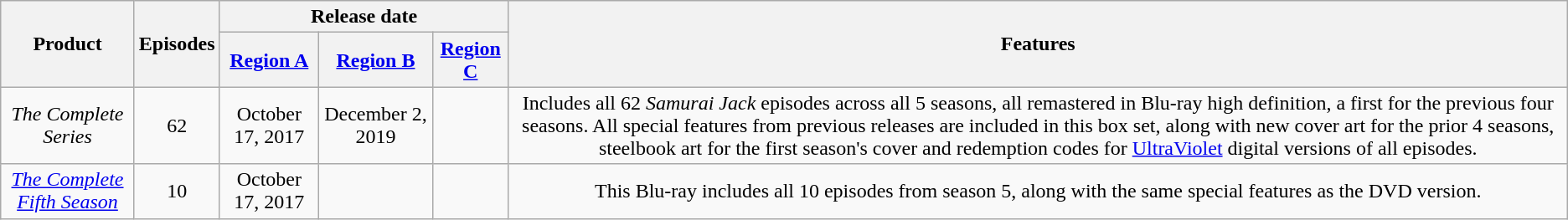<table class="wikitable" style="text-align:center">
<tr>
<th rowspan="2">Product</th>
<th rowspan="2">Episodes</th>
<th colspan="3">Release date</th>
<th rowspan="2">Features</th>
</tr>
<tr>
<th><a href='#'>Region A</a></th>
<th><a href='#'>Region B</a></th>
<th><a href='#'>Region C</a></th>
</tr>
<tr>
<td><em>The Complete Series</em></td>
<td>62</td>
<td>October 17, 2017</td>
<td>December 2, 2019</td>
<td></td>
<td>Includes all 62 <em>Samurai Jack</em> episodes across all 5 seasons, all remastered in Blu-ray high definition, a first for the previous four seasons. All special features from previous releases are included in this box set, along with new cover art for the prior 4 seasons, steelbook art for the first season's cover and redemption codes for <a href='#'>UltraViolet</a> digital versions of all episodes.</td>
</tr>
<tr>
<td><em><a href='#'>The Complete Fifth Season</a></em></td>
<td>10</td>
<td>October 17, 2017</td>
<td></td>
<td></td>
<td>This Blu-ray includes all 10 episodes from season 5, along with the same special features as the DVD version.</td>
</tr>
</table>
